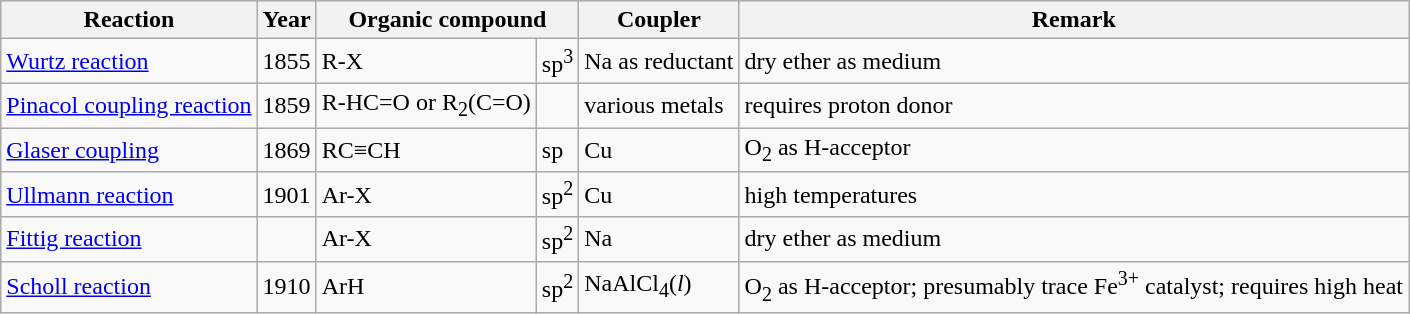<table align="center"  class="wikitable">
<tr>
<th>Reaction</th>
<th>Year</th>
<th colspan="2" align=left>Organic compound</th>
<th>Coupler</th>
<th>Remark</th>
</tr>
<tr>
<td><a href='#'>Wurtz reaction</a></td>
<td>1855</td>
<td>R-X</td>
<td>sp<sup>3</sup></td>
<td>Na as reductant</td>
<td>dry ether as medium</td>
</tr>
<tr>
<td><a href='#'>Pinacol coupling reaction</a></td>
<td>1859</td>
<td>R-HC=O or R<sub>2</sub>(C=O)</td>
<td></td>
<td>various metals</td>
<td>requires proton donor</td>
</tr>
<tr>
<td><a href='#'>Glaser coupling</a></td>
<td>1869</td>
<td>RC≡CH</td>
<td>sp</td>
<td>Cu</td>
<td>O<sub>2</sub> as H-acceptor</td>
</tr>
<tr>
<td><a href='#'>Ullmann reaction</a></td>
<td>1901</td>
<td>Ar-X</td>
<td>sp<sup>2</sup></td>
<td>Cu</td>
<td>high temperatures</td>
</tr>
<tr>
<td><a href='#'>Fittig  reaction</a></td>
<td></td>
<td>Ar-X</td>
<td>sp<sup>2</sup></td>
<td>Na</td>
<td>dry ether as medium</td>
</tr>
<tr>
<td><a href='#'>Scholl reaction</a></td>
<td>1910</td>
<td>ArH</td>
<td>sp<sup>2</sup></td>
<td>NaAlCl<sub>4</sub>(<em>l</em>)</td>
<td>O<sub>2</sub> as H-acceptor; presumably trace Fe<sup>3+</sup> catalyst; requires high heat</td>
</tr>
</table>
